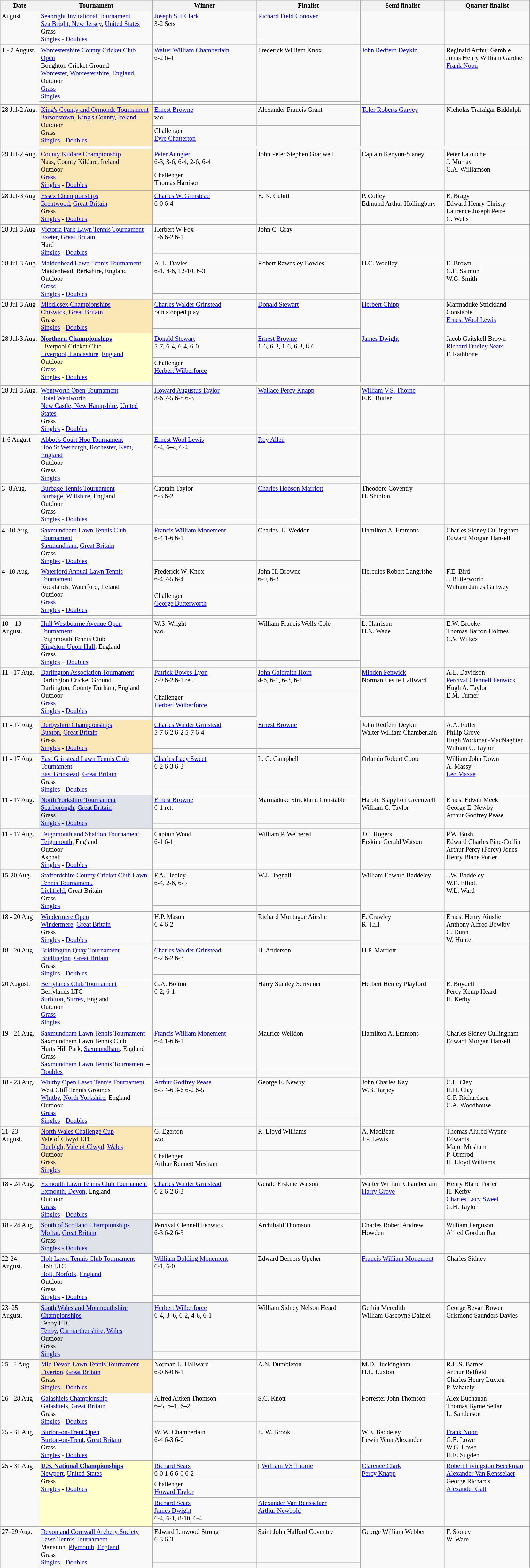<table class="wikitable" style="font-size:85%;">
<tr>
<th width="75">Date</th>
<th style="width:230px;">Tournament</th>
<th style="width:210px;">Winner</th>
<th style="width:210px;">Finalist</th>
<th style="width:170px;">Semi finalist</th>
<th style="width:170px;">Quarter finalist</th>
</tr>
<tr valign=top>
<td rowspan=2>August</td>
<td rowspan=2><a href='#'>Seabright Invitational Tournament</a> <br><a href='#'>Sea Bright, New Jersey</a>, <a href='#'>United States</a><br>Grass<br><a href='#'>Singles</a> - <a href='#'>Doubles</a></td>
<td> <a href='#'>Joseph Sill Clark</a> <br> 3-2 Sets</td>
<td> <a href='#'>Richard Field Conover</a></td>
<td rowspan=2></td>
<td rowspan=2></td>
</tr>
<tr valign=top>
<td></td>
<td></td>
</tr>
<tr valign=top>
<td rowspan=2>1 - 2 August.</td>
<td><a href='#'>Worcestershire County Cricket Club Open</a> <br> Boughton Cricket Ground<br><a href='#'>Worcester</a>, <a href='#'>Worcestershire</a>, <a href='#'>England</a>.<br>Outdoor<br><a href='#'>Grass</a><br><a href='#'>Singles</a></td>
<td> <a href='#'>Walter William Chamberlain</a><br> 6-2 6-4</td>
<td> Frederick William Knox</td>
<td rowspan=2> <a href='#'>John Redfern Deykin</a></td>
<td rowspan=2> Reginald Arthur Gamble <br> Jonas Henry William Gardner <br> <a href='#'>Frank Noon</a></td>
</tr>
<tr valign=top>
<td></td>
<td></td>
</tr>
<tr valign=top>
<td rowspan=2>28 Jul-2 Aug.</td>
<td style="background:#fae7b5" rowspan=2><a href='#'>King's County and Ormonde Tournament</a><br><a href='#'>Parsonstown</a>, <a href='#'>King's County, Ireland</a><br>Outdoor<br>Grass<br><a href='#'>Singles</a> - <a href='#'>Doubles</a></td>
<td> <a href='#'>Ernest Browne</a><br>w.o.</td>
<td> Alexander Francis Grant</td>
<td rowspan=2> <a href='#'>Toler Roberts Garvey</a></td>
<td rowspan=2> Nicholas Trafalgar Biddulph</td>
</tr>
<tr valign=top>
<td>Challenger<br> <a href='#'>Eyre Chatterton</a></td>
</tr>
<tr valign=top>
<td></td>
<td></td>
</tr>
<tr valign=top>
<td rowspan=2>29 Jul-2 Aug.</td>
<td style="background:#fae7b5" rowspan=2><a href='#'>County Kildare Championship</a><br> Naas, County Kildare, Ireland<br>Outdoor<br><a href='#'>Grass</a><br> <a href='#'>Singles</a> - <a href='#'>Doubles</a></td>
<td> <a href='#'>Peter Aungier</a><br>6-3, 3-6, 6-4, 2-6, 6-4</td>
<td> John Peter Stephen Gradwell</td>
<td rowspan=2> Captain Kenyon-Slaney</td>
<td rowspan=2> Peter Latouche  <br> J. Murray  <br> C.A. Williamson</td>
</tr>
<tr valign=top>
<td>Challenger<br> Thomas Harrison</td>
</tr>
<tr valign=top>
<td rowspan=2>28 Jul-3 Aug</td>
<td style="background:#fae7b5" rowspan=2><a href='#'>Essex Championships</a> <br><a href='#'>Brentwood</a>, <a href='#'>Great Britain</a><br>Grass<br><a href='#'>Singles</a> - <a href='#'>Doubles</a></td>
<td> <a href='#'>Charles W. Grinstead</a><br>6-0 6-4</td>
<td> E. N. Cubitt</td>
<td rowspan=2> P. Colley<br> Edmund Arthur Hollingbury</td>
<td rowspan=2> E. Bragy<br> Edward Henry Christy<br> Laurence Joseph Petre<br> C. Wells</td>
</tr>
<tr valign=top>
<td></td>
<td></td>
</tr>
<tr valign=top>
<td rowspan=2>28 Jul-3 Aug</td>
<td rowspan=2><a href='#'>Victoria Park Lawn Tennis Tournament</a>  <br><a href='#'>Exeter</a>, <a href='#'>Great Britain</a><br>Hard<br><a href='#'>Singles</a> - <a href='#'>Doubles</a></td>
<td> Herbert W-Fox<br>1-6 6-2 6-1</td>
<td> John C. Gray</td>
<td rowspan=2></td>
<td rowspan=2></td>
</tr>
<tr valign=top>
<td></td>
<td></td>
</tr>
<tr valign=top>
<td rowspan=2>28 Jul-3 Aug.</td>
<td rowspan=2><a href='#'>Maidenhead Lawn Tennis Tournament </a> <br>Maidenhead, Berkshire, England<br>Outdoor<br><a href='#'>Grass</a><br><a href='#'>Singles</a> - <a href='#'>Doubles</a></td>
<td> A. L. Davies<br>6-1, 4-6, 12-10, 6-3</td>
<td>Robert Rawnsley Bowles</td>
<td rowspan=2> H.C. Woolley</td>
<td rowspan=2> E. Brown<br> C.E. Salmon<br>  W.G. Smith<br></td>
</tr>
<tr valign=top>
<td></td>
<td></td>
</tr>
<tr valign=top>
<td rowspan=2>28 Jul-3 Aug</td>
<td style="background:#fae7b5" rowspan=2><a href='#'>Middlesex Championships</a>  <br><a href='#'>Chiswick</a>, <a href='#'>Great Britain</a><br>Grass<br><a href='#'>Singles</a> - <a href='#'>Doubles</a></td>
<td> <a href='#'>Charles Walder Grinstead</a><br>rain stooped play</td>
<td> <a href='#'>Donald Stewart</a></td>
<td rowspan=2> <a href='#'>Herbert Chipp</a></td>
<td rowspan=2> Marmaduke Strickland  Constable <br> <a href='#'>Ernest Wool Lewis</a></td>
</tr>
<tr valign=top>
<td></td>
<td></td>
</tr>
<tr valign=top>
<td rowspan=2>28 Jul-3 Aug.</td>
<td style="background:#ffc;" rowspan=2><strong><a href='#'>Northern Championships</a></strong><br>Liverpool Cricket Club<br><a href='#'>Liverpool, Lancashire</a>, <a href='#'>England</a><br>Outdoor<br><a href='#'>Grass</a><br><a href='#'>Singles</a> - <a href='#'>Doubles</a></td>
<td> <a href='#'>Donald Stewart</a><br>5-7, 6-4, 6-4, 6-0</td>
<td> <a href='#'>Ernest Browne</a><br>1-6, 6-3, 1-6, 6-3, 8-6</td>
<td rowspan=2> <a href='#'>James Dwight</a></td>
<td rowspan=2> Jacob Gaitskell Brown<br>  <a href='#'>Richard Dudley Sears</a><br> F. Rathbone</td>
</tr>
<tr valign=top>
<td>Challenger<br> <a href='#'>Herbert Wilberforce</a></td>
</tr>
<tr valign=top>
<td></td>
<td></td>
</tr>
<tr valign=top>
<td rowspan=2>28 Jul-3 Aug.</td>
<td rowspan=2><a href='#'>Wentworth Open Tournament</a> <br><a href='#'>Hotel Wentworth</a><br><a href='#'>New Castle, New Hampshire</a>, <a href='#'>United States</a><br>Grass<br> <a href='#'>Singles</a> - <a href='#'>Doubles</a></td>
<td> <a href='#'>Howard Augustus Taylor</a><br>8-6 7-5 6-8 6-3</td>
<td> <a href='#'>Wallace Percy Knapp</a></td>
<td rowspan=2> <a href='#'>William V.S. Thorne</a> <br> E.K. Butler</td>
<td rowspan=2></td>
</tr>
<tr valign=top>
<td></td>
<td></td>
</tr>
<tr valign=top>
<td rowspan=2>1-6 August</td>
<td rowspan=2><a href='#'>Abbot's Court Hoo Tournament</a> <br><a href='#'>Hoo St Werburgh</a>, <a href='#'>Rochester, Kent</a>, <a href='#'>England</a><br>Outdoor<br>Grass<br><a href='#'>Singles</a></td>
<td> <a href='#'>Ernest Wool Lewis</a><br>6-4, 6–4, 6-4</td>
<td> <a href='#'>Roy Allen</a></td>
<td rowspan=2></td>
<td rowspan=2></td>
</tr>
<tr valign=top>
<td></td>
<td></td>
</tr>
<tr valign=top>
<td rowspan=2>3 -8 Aug.</td>
<td rowspan=2><a href='#'>Burbage Tennis Tournament</a><br><a href='#'>Burbage, Wiltshire</a>, England<br>Outdoor<br>Grass<br><a href='#'>Singles</a> - <a href='#'>Doubles</a></td>
<td> Captain Taylor<br>6-3 6-2</td>
<td> <a href='#'>Charles Hobson Marriott</a></td>
<td rowspan=2> Theodore Coventry<br> H. Shipton</td>
<td rowspan=2></td>
</tr>
<tr valign=top>
<td></td>
<td></td>
</tr>
<tr valign=top>
<td rowspan=2>4 -10 Aug.</td>
<td rowspan="2"><a href='#'>Saxmundham Lawn Tennis Club Tournament</a>  <br> <a href='#'>Saxmundham</a>, <a href='#'>Great Britain</a><br>Grass <br><a href='#'>Singles</a> - <a href='#'>Doubles</a></td>
<td> <a href='#'>Francis William Monement</a><br> 6-4 1-6 6-1</td>
<td> Charles. E. Weddon</td>
<td rowspan=2> Hamilton A. Emmons</td>
<td rowspan=2> Charles Sidney Cullingham<br> Edward Morgan Hansell<br></td>
</tr>
<tr valign=top>
<td></td>
<td></td>
</tr>
<tr valign=top>
<td rowspan=2>4 -10 Aug.</td>
<td rowspan=2><a href='#'>Waterford Annual Lawn Tennis Tournament</a> <br>Rocklands, Waterford, Ireland<br>Outdoor<br><a href='#'>Grass</a><br><a href='#'>Singles</a> - <a href='#'>Doubles</a></td>
<td> Frederick W. Knox <br> 6-4 7-5 6-4</td>
<td> John H. Browne<br>6-0, 6-3</td>
<td rowspan=2> Hercules Robert Langrishe</td>
<td rowspan=2> F.E. Bird<br> J. Butterworth<br> William James Gallwey</td>
</tr>
<tr valign=top>
<td>Challenger<br> <a href='#'>George Butterworth</a></td>
</tr>
<tr valign=top>
<td></td>
<td></td>
</tr>
<tr valign=top>
<td rowspan=2>10 – 13 August.</td>
<td rowspan=2><a href='#'>Hull Westbourne Avenue Open Tournament</a><br>Teignmouth Tennis Club<br><a href='#'>Kingston-Upon-Hull</a>, England<br>Grass<br><a href='#'>Singles</a> – <a href='#'>Doubles</a></td>
<td> W.S. Wright<br>w.o.</td>
<td> William Francis Wells-Cole</td>
<td rowspan=2> L. Harrison<br> H.N. Wade</td>
<td rowspan=2> E.W. Brooke<br> Thomas Barton Holmes<br> C.V. Wilkes</td>
</tr>
<tr valign=top>
<td></td>
<td></td>
</tr>
<tr valign=top>
<td rowspan=2>11 - 17 Aug.</td>
<td rowspan=2><a href='#'>Darlington Association Tournament</a><br>Darlington Cricket Ground<br>Darlington, County Durham, England<br>Outdoor<br><a href='#'>Grass</a><br><a href='#'>Singles</a> - <a href='#'>Doubles</a></td>
<td> <a href='#'>Patrick Bowes-Lyon</a> <br> 7-9 6-2 6-1 ret.</td>
<td> <a href='#'>John Galbraith Horn</a> <br> 4-6, 6-1, 6-3, 6-1</td>
<td rowspan=2> <a href='#'>Minden Fenwick</a><br> Norman Leslie Hallward</td>
<td rowspan=2> A.L. Davidson<br> <a href='#'>Percival Clennell Fenwick</a><br> Hugh A. Taylor<br> E.M. Turner</td>
</tr>
<tr valign=top>
<td>Challenger<br> <a href='#'>Herbert Wilberforce</a></td>
</tr>
<tr valign=top>
<td></td>
<td></td>
</tr>
<tr valign=top>
<td rowspan=2>11 - 17 Aug</td>
<td style="background:#fae7b5"  rowspan=2><a href='#'>Derbyshire Championships</a>  <br> <a href='#'>Buxton</a>, <a href='#'>Great Britain</a><br>Grass <br><a href='#'>Singles</a> - <a href='#'>Doubles</a></td>
<td> <a href='#'>Charles Walder Grinstead</a> <br> 5-7 6-2 6-2 5-7 6-4</td>
<td> <a href='#'>Ernest Browne</a></td>
<td rowspan=2> John Redfern Deykin<br> Walter William Chamberlain</td>
<td rowspan=2> A.A. Fuller <br> Philip Grove<br> Hugh Workman-MacNaghten<br> William C. Taylor</td>
</tr>
<tr valign=top>
<td></td>
<td></td>
</tr>
<tr valign=top>
<td rowspan=2>11 - 17 Aug</td>
<td rowspan=2><a href='#'>East Grinstead Lawn Tennis Club Tournament</a> <br> <a href='#'>East Grinstead</a>, <a href='#'>Great Britain</a><br>Grass <br><a href='#'>Singles</a> - <a href='#'>Doubles</a></td>
<td> <a href='#'>Charles Lacy Sweet</a> <br> 6-2 6-3 6-3</td>
<td> L. G. Campbell</td>
<td rowspan=2> Orlando Robert Coote</td>
<td rowspan=2> William John Down<br> A. Massy<br> <a href='#'>Leo Maxse</a></td>
</tr>
<tr valign=top>
<td></td>
<td></td>
</tr>
<tr valign=top>
<td rowspan=2>11 - 17 Aug.</td>
<td style="background:#dfe2e9"  rowspan=2><a href='#'>North Yorkshire Tournament</a> <br> <a href='#'>Scarborough</a>, <a href='#'>Great Britain</a><br>Grass <br><a href='#'>Singles</a> - <a href='#'>Doubles</a></td>
<td> <a href='#'>Ernest Browne</a> <br> 6-1 ret.</td>
<td> Marmaduke Strickland Constable</td>
<td rowspan=2> Harold Stapylton Greenwell<br> William C. Taylor</td>
<td rowspan=2> Ernest Edwin Meek<br> George E. Newby<br> Arthur Godfrey Pease <br></td>
</tr>
<tr valign=top>
<td></td>
<td></td>
</tr>
<tr valign=top>
<td rowspan=2>11 - 17 Aug.</td>
<td rowspan=2><a href='#'>Teignmouth and Shaldon Tournament</a><br><a href='#'>Teignmouth</a>, England<br>Outdoor<br>Asphalt<br><a href='#'>Singles</a> - <a href='#'>Doubles</a></td>
<td> Captain Wood<br>6-1 6-1</td>
<td>William P. Wethered</td>
<td rowspan=2> J.C. Rogers <br> Erskine Gerald Watson</td>
<td rowspan=2> P.W. Bush<br> Edward Charles Pine-Coffin<br> Arthur Percy (Percy) Jones<br> Henry Blane Porter</td>
</tr>
<tr valign=top>
<td></td>
<td></td>
</tr>
<tr valign=top>
<td rowspan=2>15-20 Aug.</td>
<td rowspan=2><a href='#'>Staffordshire County Cricket Club Lawn Tennis Tournament.</a><br><a href='#'>Lichfield</a>, Great Britain<br>Grass<br><a href='#'>Singles</a></td>
<td>  F.A. Hedley <br>6-4, 2-6, 6-5</td>
<td> W.J. Bagnall</td>
<td rowspan=2> William Edward Baddeley<br></td>
<td rowspan=2> J.W. Baddeley<br>  W.E. Elliott <br> W.L. Ward<br></td>
</tr>
<tr valign=top>
<td></td>
<td></td>
</tr>
<tr valign=top>
<td rowspan=2>18 - 20 Aug</td>
<td rowspan=2><a href='#'>Windermere Open</a>  <br><a href='#'>Windermere</a>, <a href='#'>Great Britain</a><br>Grass <br><a href='#'>Singles</a> - <a href='#'>Doubles</a></td>
<td> H.P. Mason<br>6-4 6-2</td>
<td> Richard Montague Ainslie</td>
<td rowspan=2> E. Crawley<br> R. Hill</td>
<td rowspan=2> Ernest Henry Ainslie<br> Anthony Alfred Bowlby<br>  C. Dunn<br> W. Hunter</td>
</tr>
<tr valign=top>
<td></td>
<td></td>
</tr>
<tr valign=top>
<td rowspan=2>18 - 20 Aug</td>
<td rowspan=2><a href='#'>Bridlington Quay Tournament</a> <br> <a href='#'>Bridlington</a>, <a href='#'>Great Britain</a><br>Grass <br><a href='#'>Singles</a> - <a href='#'>Doubles</a></td>
<td> <a href='#'>Charles Walder Grinstead</a> <br>6-2 6-2 6-3</td>
<td> H. Anderson</td>
<td rowspan=2> H.P. Marriott</td>
<td rowspan=2></td>
</tr>
<tr valign=top>
<td></td>
<td></td>
</tr>
<tr valign=top>
<td rowspan=2>20 August.</td>
<td rowspan=2><a href='#'>Berrylands Club Tournament</a> <br>Berrylands LTC<br><a href='#'>Surbiton, Surrey</a>, England<br>Outdoor<br><a href='#'>Grass</a><br><a href='#'>Singles</a></td>
<td> G.A. Bolton<br> 6-2, 6-1</td>
<td> Harry Stanley Scrivener</td>
<td rowspan=2> Herbert Henley Playford</td>
<td rowspan=2> E. Boydell<br> Percy Kemp Heard <br> H. Kerby</td>
</tr>
<tr valign=top>
<td></td>
<td></td>
</tr>
<tr valign=top>
<td rowspan=2>19 - 21 Aug.</td>
<td rowspan=2><a href='#'>Saxmundham Lawn Tennis Tournament</a><br>Saxmundham Lawn Tennis Club<br>Hurts Hill Park, <a href='#'>Saxmundham</a>, England<br>Grass<br><a href='#'>Saxmundham Lawn Tennis Tournament</a> – <a href='#'>Doubles</a></td>
<td> <a href='#'>Francis William Monement</a><br>6-4 1-6 6-1</td>
<td> Maurice Welldon</td>
<td rowspan=2> Hamilton A. Emmons<br></td>
<td rowspan=2> Charles Sidney Cullingham<br> Edward Morgan Hansell<br></td>
</tr>
<tr valign=top>
<td></td>
<td></td>
</tr>
<tr valign=top>
<td rowspan=2>18 - 23 Aug.</td>
<td rowspan=2><a href='#'>Whitby Open Lawn Tennis Tournament</a><br>West Cliff Tennis Grounds<br><a href='#'>Whitby</a>, <a href='#'>North Yorkshire</a>, England<br>Outdoor<br><a href='#'>Grass</a><br><a href='#'>Singles</a> - <a href='#'>Doubles</a></td>
<td> <a href='#'>Arthur Godfrey Pease</a><br>6-5 4-6 3-6 6-2 6-5</td>
<td>George E. Newby</td>
<td rowspan=2> John Charles Kay<br> W.B. Tarpey</td>
<td rowspan=2> C.L. Clay<br>  H.H. Clay<br> G.F. Richardson<br> C.A. Woodhouse</td>
</tr>
<tr valign=top>
<td></td>
<td></td>
</tr>
<tr valign=top>
<td rowspan=2>21–23 August.</td>
<td style="background:#fae7b5" rowspan=2><a href='#'>North Wales Challenge Cup</a><br>Vale of Clwyd LTC<br><a href='#'>Denbigh</a>, <a href='#'>Vale of Clwyd</a>, <a href='#'>Wales</a><br>Outdoor<br>Grass<br><a href='#'>Singles</a></td>
<td> G. Egerton<br>w.o.</td>
<td> R. Lloyd Williams</td>
<td rowspan=2> A. MacBean<br> J.P. Lewis</td>
<td rowspan=2> Thomas Alured Wynne Edwards<br> Major Mesham<br> P. Ormrod<br> H. Lloyd Williams</td>
</tr>
<tr valign=top>
<td>Challenger<br> Arthur Bennett Mesham</td>
</tr>
<tr valign=top>
<td></td>
<td></td>
</tr>
<tr valign=top>
<td rowspan=2>18 - 24 Aug.</td>
<td rowspan=2><a href='#'>Exmouth Lawn Tennis Club Tournament</a><br><a href='#'>Exmouth, Devon</a>, England<br>Outdoor<br><a href='#'>Grass</a><br><a href='#'>Singles</a> - <a href='#'>Doubles</a></td>
<td> <a href='#'>Charles Walder Grinstead</a><br>6-2 6-2 6-3</td>
<td> Gerald Erskine Watson</td>
<td rowspan=2> Walter William Chamberlain <br> <a href='#'>Harry Grove</a></td>
<td rowspan=2> Henry Blane Porter<br> H. Kerby<br> <a href='#'>Charles Lacy Sweet</a> <br> G.H. Taylor</td>
</tr>
<tr valign=top>
<td></td>
<td></td>
</tr>
<tr valign=top>
<td rowspan=2>18 - 24 Aug</td>
<td style="background:#dfe2e9" rowspan=2><a href='#'>South of Scotland Championships</a> <br> <a href='#'>Moffat</a>, <a href='#'>Great Britain</a><br>Grass <br><a href='#'>Singles</a> - <a href='#'>Doubles</a></td>
<td> Percival Clennell Fenwick <br>6-3 6-2 6-3</td>
<td>  Archibald Thomson</td>
<td rowspan=2> Charles Robert Andrew Howden</td>
<td rowspan=2> William Ferguson <br> Alfred Gordon Rae</td>
</tr>
<tr valign=top>
<td></td>
<td></td>
</tr>
<tr valign=top>
<td rowspan=2>22-24 August.</td>
<td rowspan=2><a href='#'>Holt Lawn Tennis Club Tournament</a><br>Holt LTC<br><a href='#'>Holt, Norfolk</a>, <a href='#'>England</a><br>Outdoor<br>Grass<br><a href='#'>Singles</a> - <a href='#'>Doubles</a></td>
<td> <a href='#'>William Bolding Monement</a><br>6-1, 6-0</td>
<td> Edward Berners Upcher</td>
<td rowspan=2> <a href='#'>Francis William Monement</a></td>
<td rowspan=2> Charles Sidney</td>
</tr>
<tr valign=top>
<td></td>
<td></td>
</tr>
<tr valign=top>
<td rowspan=2>23–25 August.</td>
<td style="background:#dfe2e9" rowspan=2><a href='#'>South Wales and Monmouthshire Championships</a><br>Tenby LTC<br><a href='#'>Tenby</a>, <a href='#'>Carmarthenshire</a>, <a href='#'>Wales</a><br>Outdoor<br>Grass<br><a href='#'>Singles</a></td>
<td> <a href='#'>Herbert Wilberforce</a><br>6-4, 3–6, 6-2, 4-6, 6-1</td>
<td> William Sidney Nelson Heard</td>
<td rowspan=2> Gethin Meredith<br> William Gascoyne Dalziel</td>
<td rowspan=2> George Bevan Bowen<br>  Grismond Saunders Davies<br></td>
</tr>
<tr valign=top>
<td></td>
<td></td>
</tr>
<tr valign=top>
<td rowspan=2>25 - ? Aug</td>
<td style="background:#fae7b5"  rowspan=2><a href='#'>Mid Devon Lawn Tennis Tournament</a> <br><a href='#'>Tiverton</a>, <a href='#'>Great Britain</a><br>Grass <br><a href='#'>Singles</a> - <a href='#'>Doubles</a></td>
<td> Norman L. Hallward <br>6-0 6-0 6-1</td>
<td> A.N. Dumbleton</td>
<td rowspan=2> M.D. Buckingham  <br> H.L. Luxton</td>
<td rowspan=2> R.H.S. Barnes<br> Arthur Belfield<br> Charles Henry Luxton<br>  P. Whately</td>
</tr>
<tr valign=top>
<td></td>
<td></td>
</tr>
<tr valign=top>
<td rowspan=2>26 - 28 Aug</td>
<td rowspan=2><a href='#'>Galashiels Championship</a> <br><a href='#'>Galashiels</a>, <a href='#'>Great Britain</a><br>Grass<br><a href='#'>Singles</a> - <a href='#'>Doubles</a></td>
<td> Alfred Aitken Thomson<br>6–5, 6–1, 6–2</td>
<td> S.C. Knott</td>
<td rowspan=2> Forrester John Thomson</td>
<td rowspan=2> Alex Buchanan<br> Thomas Byrne Sellar<br> L. Sanderson</td>
</tr>
<tr valign=top>
<td></td>
<td></td>
</tr>
<tr valign=top>
<td rowspan=2>25 - 31 Aug</td>
<td rowspan=2><a href='#'>Burton-on-Trent Open</a> <br><a href='#'>Burton-on-Trent</a>, <a href='#'>Great Britain</a><br>Grass <br><a href='#'>Singles</a> - <a href='#'>Doubles</a></td>
<td> W. W. Chamberlain <br>6-4 6-3 6-0</td>
<td> E. W. Brook</td>
<td rowspan=2> W.E. Baddeley <br> Lewin Venn Alexander</td>
<td rowspan=2> <a href='#'>Frank Noon</a><br> G.E. Lowe <br> W.G. Lowe <br> H.E. Sugden</td>
</tr>
<tr valign=top>
<td></td>
<td></td>
</tr>
<tr valign=top>
<td rowspan=4>25 - 31 Aug</td>
<td style="background:#ffc;" rowspan=4><strong><a href='#'>U.S. National Championships</a></strong><br> <a href='#'>Newport</a>, <a href='#'>United States</a><br>Grass<br> <a href='#'>Singles</a> - <a href='#'>Doubles</a></td>
<td> <a href='#'>Richard Sears</a><br>6-0 1-6 6-0 6-2</td>
<td> [ <a href='#'> William VS Thorne</a></td>
<td rowspan=4> <a href='#'>Clarence Clark</a><br> <a href='#'>Percy Knapp</a></td>
<td rowspan=4> <a href='#'>Robert Livingston Beeckman</a><br> <a href='#'>Alexander Van Rensselaer</a><br>  George Richards<br> <a href='#'>Alexander Galt</a></td>
</tr>
<tr valign=top>
<td>Challenger<br> <a href='#'>Howard Taylor</a></td>
</tr>
<tr valign=top>
<td> <a href='#'>Richard Sears</a><br> <a href='#'>James Dwight</a> <br>6-4, 6-1, 8-10, 6-4</td>
<td> <a href='#'>Alexander Van Rensselaer</a><br> <a href='#'>Arthur Newbold</a></td>
</tr>
<tr valign=top>
<td></td>
<td></td>
</tr>
<tr valign=top>
<td rowspan=2>27–29 Aug.</td>
<td rowspan=2><a href='#'>Devon and Cornwall Archery Society Lawn Tennis Tournament</a><br>Manadon, <a href='#'>Plymouth</a>, <a href='#'>England</a><br>Grass <br><a href='#'>Singles</a> - <a href='#'>Doubles</a></td>
<td>  Edward Linwood Strong<br>6-3 6-3</td>
<td> Saint John Halford Coventry</td>
<td rowspan=2> George William Webber</td>
<td rowspan=2> F. Stoney<br> W. Ware</td>
</tr>
<tr valign=top>
<td></td>
<td></td>
</tr>
<tr valign=top>
</tr>
</table>
